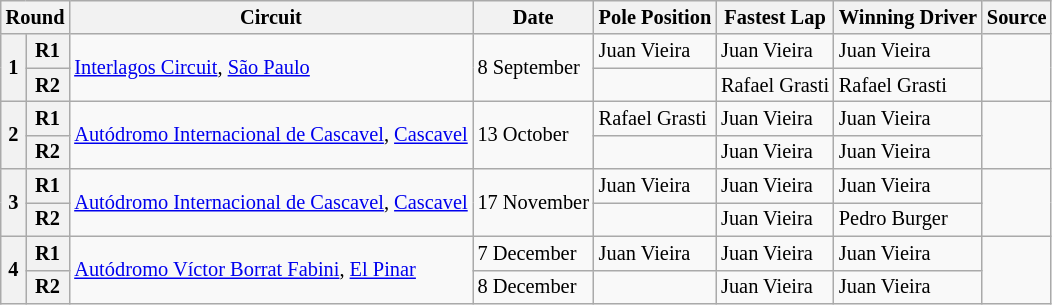<table class="wikitable" style="font-size:85%">
<tr>
<th colspan=2>Round</th>
<th>Circuit</th>
<th>Date</th>
<th>Pole Position</th>
<th>Fastest Lap</th>
<th>Winning Driver</th>
<th>Source</th>
</tr>
<tr>
<th rowspan=2>1</th>
<th>R1</th>
<td rowspan=2> <a href='#'>Interlagos Circuit</a>, <a href='#'>São Paulo</a></td>
<td rowspan=2>8 September</td>
<td> Juan Vieira</td>
<td> Juan Vieira</td>
<td> Juan Vieira</td>
<td rowspan=2 align=center></td>
</tr>
<tr>
<th>R2</th>
<td></td>
<td>  Rafael Grasti</td>
<td>  Rafael Grasti</td>
</tr>
<tr>
<th rowspan=2>2</th>
<th>R1</th>
<td rowspan=2> <a href='#'>Autódromo Internacional de Cascavel</a>, <a href='#'>Cascavel</a></td>
<td rowspan=2>13 October</td>
<td>  Rafael Grasti</td>
<td> Juan Vieira</td>
<td> Juan Vieira</td>
<td rowspan=2 align=center></td>
</tr>
<tr>
<th>R2</th>
<td></td>
<td> Juan Vieira</td>
<td> Juan Vieira</td>
</tr>
<tr>
<th rowspan=2>3</th>
<th>R1</th>
<td rowspan=2> <a href='#'>Autódromo Internacional de Cascavel</a>, <a href='#'>Cascavel</a></td>
<td rowspan=2>17 November</td>
<td> Juan Vieira</td>
<td> Juan Vieira</td>
<td> Juan Vieira</td>
<td rowspan=2 align=center></td>
</tr>
<tr>
<th>R2</th>
<td></td>
<td> Juan Vieira</td>
<td> Pedro Burger</td>
</tr>
<tr>
<th rowspan=2>4</th>
<th>R1</th>
<td rowspan=2> <a href='#'>Autódromo Víctor Borrat Fabini</a>, <a href='#'>El Pinar</a></td>
<td>7 December</td>
<td> Juan Vieira</td>
<td> Juan Vieira</td>
<td> Juan Vieira</td>
<td rowspan=2 align=center></td>
</tr>
<tr>
<th>R2</th>
<td>8 December</td>
<td></td>
<td> Juan Vieira</td>
<td> Juan Vieira</td>
</tr>
</table>
